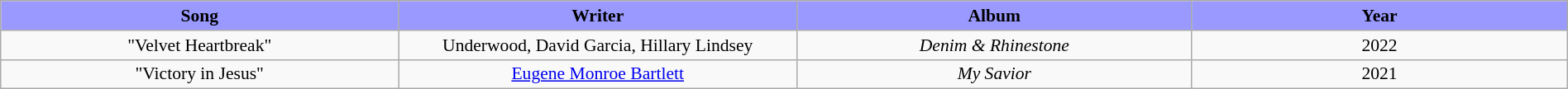<table class="wikitable" style="margin:0.5em auto; clear:both; font-size:.9em; text-align:center; width:100%">
<tr>
<th width="500" style="background: #99F;">Song</th>
<th width="500" style="background: #99F;">Writer</th>
<th width="500" style="background: #99F;">Album</th>
<th width="500" style="background: #99F;">Year</th>
</tr>
<tr>
<td>"Velvet Heartbreak"</td>
<td>Underwood, David Garcia, Hillary Lindsey</td>
<td><em>Denim & Rhinestone</em></td>
<td>2022</td>
</tr>
<tr>
<td>"Victory in Jesus"</td>
<td><a href='#'>Eugene Monroe Bartlett</a></td>
<td><em>My Savior</em></td>
<td>2021</td>
</tr>
</table>
